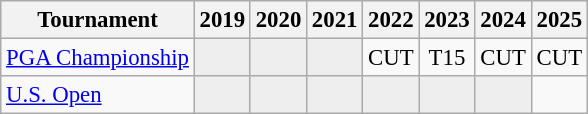<table class="wikitable" style="font-size:95%;text-align:center;">
<tr>
<th>Tournament</th>
<th>2019</th>
<th>2020</th>
<th>2021</th>
<th>2022</th>
<th>2023</th>
<th>2024</th>
<th>2025</th>
</tr>
<tr>
<td align=left><a href='#'>PGA Championship</a></td>
<td style="background:#eeeeee;"></td>
<td style="background:#eeeeee;"></td>
<td style="background:#eeeeee;"></td>
<td>CUT</td>
<td>T15</td>
<td>CUT</td>
<td>CUT</td>
</tr>
<tr>
<td align=left><a href='#'>U.S. Open</a></td>
<td style="background:#eeeeee;"></td>
<td style="background:#eeeeee;"></td>
<td style="background:#eeeeee;"></td>
<td style="background:#eeeeee;"></td>
<td style="background:#eeeeee;"></td>
<td style="background:#eeeeee;"></td>
<td></td>
</tr>
</table>
